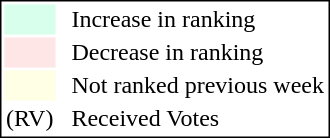<table style="border:1px solid black;">
<tr>
<td style="background:#D8FFEB; width:20px;"></td>
<td> </td>
<td>Increase in ranking</td>
</tr>
<tr>
<td style="background:#FFE6E6; width:20px;"></td>
<td> </td>
<td>Decrease in ranking</td>
</tr>
<tr>
<td style="background:#FFFFE6; width:20px;"></td>
<td> </td>
<td>Not ranked previous week</td>
</tr>
<tr>
<td>(RV)</td>
<td> </td>
<td>Received Votes</td>
</tr>
</table>
